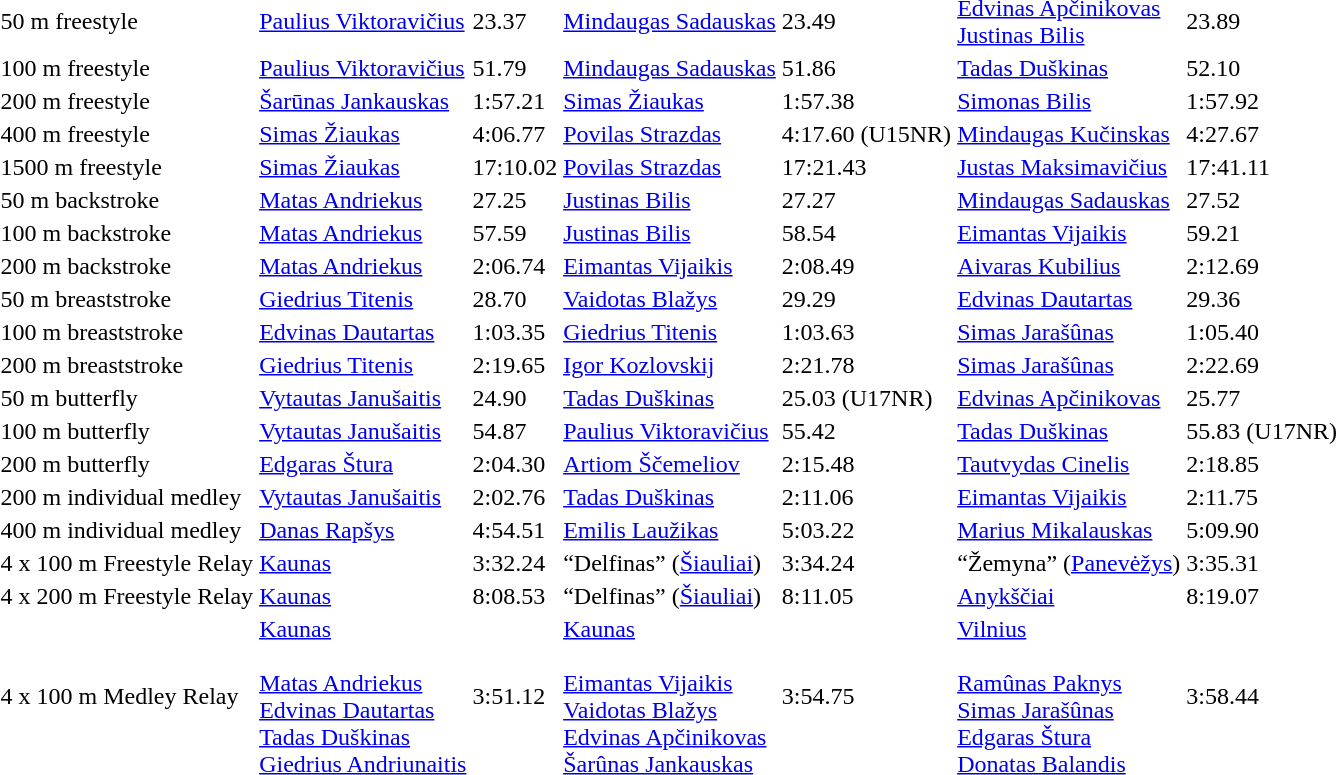<table>
<tr>
<td>50 m freestyle</td>
<td><a href='#'>Paulius Viktoravičius</a></td>
<td>23.37</td>
<td><a href='#'>Mindaugas Sadauskas</a></td>
<td>23.49</td>
<td><a href='#'>Edvinas Apčinikovas</a> <br> <a href='#'>Justinas Bilis</a></td>
<td>23.89</td>
</tr>
<tr>
<td>100 m freestyle</td>
<td><a href='#'>Paulius Viktoravičius</a></td>
<td>51.79</td>
<td><a href='#'>Mindaugas Sadauskas</a></td>
<td>51.86</td>
<td><a href='#'>Tadas Duškinas</a></td>
<td>52.10</td>
</tr>
<tr>
<td>200 m freestyle</td>
<td><a href='#'>Šarūnas Jankauskas</a></td>
<td>1:57.21</td>
<td><a href='#'>Simas Žiaukas</a></td>
<td>1:57.38</td>
<td><a href='#'>Simonas Bilis</a></td>
<td>1:57.92</td>
</tr>
<tr>
<td>400 m freestyle</td>
<td><a href='#'>Simas Žiaukas</a></td>
<td>4:06.77</td>
<td><a href='#'>Povilas Strazdas</a></td>
<td>4:17.60 (U15NR)</td>
<td><a href='#'>Mindaugas Kučinskas</a></td>
<td>4:27.67</td>
</tr>
<tr>
<td>1500 m freestyle</td>
<td><a href='#'>Simas Žiaukas</a></td>
<td>17:10.02</td>
<td><a href='#'>Povilas Strazdas</a></td>
<td>17:21.43</td>
<td><a href='#'>Justas Maksimavičius</a></td>
<td>17:41.11</td>
</tr>
<tr>
<td>50 m backstroke</td>
<td><a href='#'>Matas Andriekus</a></td>
<td>27.25</td>
<td><a href='#'>Justinas Bilis</a></td>
<td>27.27</td>
<td><a href='#'>Mindaugas Sadauskas</a></td>
<td>27.52</td>
</tr>
<tr>
<td>100 m backstroke</td>
<td><a href='#'>Matas Andriekus</a></td>
<td>57.59</td>
<td><a href='#'>Justinas Bilis</a></td>
<td>58.54</td>
<td><a href='#'>Eimantas Vijaikis</a></td>
<td>59.21</td>
</tr>
<tr>
<td>200 m backstroke</td>
<td><a href='#'>Matas Andriekus</a></td>
<td>2:06.74</td>
<td><a href='#'>Eimantas Vijaikis</a></td>
<td>2:08.49</td>
<td><a href='#'>Aivaras Kubilius</a></td>
<td>2:12.69</td>
</tr>
<tr>
<td>50 m breaststroke</td>
<td><a href='#'>Giedrius Titenis</a></td>
<td>28.70</td>
<td><a href='#'>Vaidotas Blažys</a></td>
<td>29.29</td>
<td><a href='#'>Edvinas Dautartas</a></td>
<td>29.36</td>
</tr>
<tr>
<td>100 m breaststroke</td>
<td><a href='#'>Edvinas Dautartas</a></td>
<td>1:03.35</td>
<td><a href='#'>Giedrius Titenis</a></td>
<td>1:03.63</td>
<td><a href='#'>Simas Jarašûnas</a></td>
<td>1:05.40</td>
</tr>
<tr>
<td>200 m breaststroke</td>
<td><a href='#'>Giedrius Titenis</a></td>
<td>2:19.65</td>
<td><a href='#'>Igor Kozlovskij</a></td>
<td>2:21.78</td>
<td><a href='#'>Simas Jarašûnas</a></td>
<td>2:22.69</td>
</tr>
<tr>
<td>50 m butterfly</td>
<td><a href='#'>Vytautas Janušaitis</a></td>
<td>24.90</td>
<td><a href='#'>Tadas Duškinas</a></td>
<td>25.03 (U17NR)</td>
<td><a href='#'>Edvinas Apčinikovas</a></td>
<td>25.77</td>
</tr>
<tr>
<td>100 m butterfly</td>
<td><a href='#'>Vytautas Janušaitis</a></td>
<td>54.87</td>
<td><a href='#'>Paulius Viktoravičius</a></td>
<td>55.42</td>
<td><a href='#'>Tadas Duškinas</a></td>
<td>55.83 (U17NR)</td>
</tr>
<tr>
<td>200 m butterfly</td>
<td><a href='#'>Edgaras Štura</a></td>
<td>2:04.30</td>
<td><a href='#'>Artiom Ščemeliov</a></td>
<td>2:15.48</td>
<td><a href='#'>Tautvydas Cinelis</a></td>
<td>2:18.85</td>
</tr>
<tr>
<td>200 m individual medley</td>
<td><a href='#'>Vytautas Janušaitis</a></td>
<td>2:02.76</td>
<td><a href='#'>Tadas Duškinas</a></td>
<td>2:11.06</td>
<td><a href='#'>Eimantas Vijaikis</a></td>
<td>2:11.75</td>
</tr>
<tr>
<td>400 m individual medley</td>
<td><a href='#'>Danas Rapšys</a></td>
<td>4:54.51</td>
<td><a href='#'>Emilis Laužikas</a></td>
<td>5:03.22</td>
<td><a href='#'>Marius Mikalauskas</a></td>
<td>5:09.90</td>
</tr>
<tr>
<td>4 x 100 m Freestyle Relay</td>
<td><a href='#'>Kaunas</a></td>
<td>3:32.24</td>
<td>“Delfinas” (<a href='#'>Šiauliai</a>)</td>
<td>3:34.24</td>
<td>“Žemyna” (<a href='#'>Panevėžys</a>)</td>
<td>3:35.31</td>
</tr>
<tr>
<td>4 x 200 m Freestyle Relay</td>
<td><a href='#'>Kaunas</a></td>
<td>8:08.53</td>
<td>“Delfinas” (<a href='#'>Šiauliai</a>)</td>
<td>8:11.05</td>
<td><a href='#'>Anykščiai</a></td>
<td>8:19.07</td>
</tr>
<tr>
<td>4 x 100 m Medley Relay</td>
<td><a href='#'>Kaunas</a> <br><br><a href='#'>Matas Andriekus</a> <br>
<a href='#'>Edvinas Dautartas</a> <br>
<a href='#'>Tadas Duškinas</a> <br>
<a href='#'>Giedrius Andriunaitis</a></td>
<td>3:51.12</td>
<td><a href='#'>Kaunas</a> <br><br><a href='#'>Eimantas Vijaikis</a> <br>
<a href='#'>Vaidotas Blažys</a> <br>
<a href='#'>Edvinas Apčinikovas</a> <br>
<a href='#'>Šarûnas Jankauskas</a></td>
<td>3:54.75</td>
<td><a href='#'>Vilnius</a> <br><br><a href='#'>Ramûnas Paknys</a> <br>
<a href='#'>Simas Jarašûnas</a> <br>
<a href='#'>Edgaras Štura</a> <br>
<a href='#'>Donatas Balandis</a></td>
<td>3:58.44</td>
</tr>
</table>
